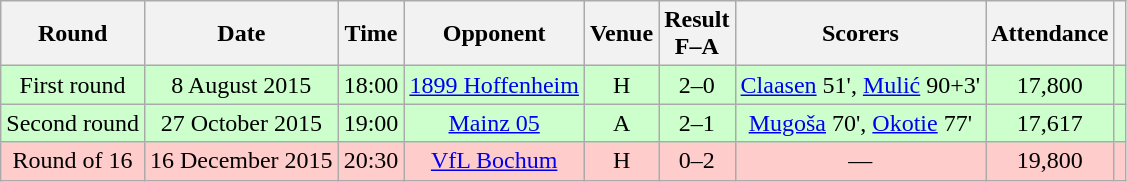<table class="wikitable sortable" style="text-align:center">
<tr>
<th>Round</th>
<th>Date</th>
<th>Time</th>
<th>Opponent</th>
<th>Venue</th>
<th>Result<br>F–A</th>
<th class=unsortable>Scorers</th>
<th>Attendance</th>
<th class=unsortable></th>
</tr>
<tr style="background:#cfc">
<td>First round</td>
<td>8 August 2015</td>
<td>18:00</td>
<td><a href='#'>1899 Hoffenheim</a></td>
<td>H</td>
<td>2–0</td>
<td><a href='#'>Claasen</a> 51', <a href='#'>Mulić</a> 90+3'</td>
<td>17,800</td>
<td></td>
</tr>
<tr style="background:#cfc">
<td>Second round</td>
<td>27 October 2015</td>
<td>19:00</td>
<td><a href='#'>Mainz 05</a></td>
<td>A</td>
<td>2–1</td>
<td><a href='#'>Mugoša</a> 70', <a href='#'>Okotie</a> 77'</td>
<td>17,617</td>
<td></td>
</tr>
<tr style="background:#fcc">
<td>Round of 16</td>
<td>16 December 2015</td>
<td>20:30</td>
<td><a href='#'>VfL Bochum</a></td>
<td>H</td>
<td>0–2</td>
<td>—</td>
<td>19,800</td>
<td></td>
</tr>
</table>
